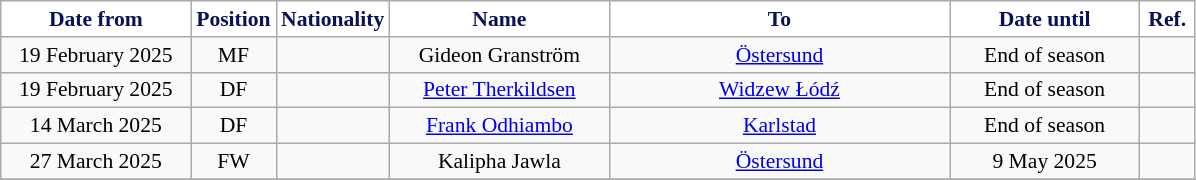<table class="wikitable" style="text-align:center; font-size:90%; ">
<tr>
<th style="background:#FFFFFF; color:#081159; width:120px;">Date from</th>
<th style="background:#FFFFFF; color:#081159; width:50px;">Position</th>
<th style="background:#FFFFFF; color:#081159; width:50px;">Nationality</th>
<th style="background:#FFFFFF; color:#081159; width:140px;">Name</th>
<th style="background:#FFFFFF; color:#081159; width:220px;">To</th>
<th style="background:#FFFFFF; color:#081159; width:120px;">Date until</th>
<th style="background:#FFFFFF; color:#081159; width:30px;">Ref.</th>
</tr>
<tr>
<td>19 February 2025</td>
<td>MF</td>
<td></td>
<td>Gideon Granström</td>
<td> <a href='#'>Östersund</a></td>
<td>End of season</td>
<td></td>
</tr>
<tr>
<td>19 February 2025</td>
<td>DF</td>
<td></td>
<td><a href='#'>Peter Therkildsen</a></td>
<td> <a href='#'>Widzew Łódź</a></td>
<td>End of season</td>
<td></td>
</tr>
<tr>
<td>14 March 2025</td>
<td>DF</td>
<td></td>
<td><a href='#'>Frank Odhiambo</a></td>
<td> <a href='#'>Karlstad</a></td>
<td>End of season</td>
<td></td>
</tr>
<tr>
<td>27 March 2025</td>
<td>FW</td>
<td></td>
<td>Kalipha Jawla</td>
<td> <a href='#'>Östersund</a></td>
<td>9 May 2025 </td>
<td></td>
</tr>
<tr>
</tr>
</table>
